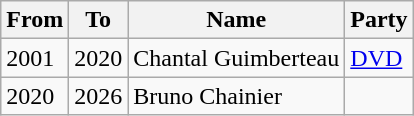<table class="wikitable">
<tr>
<th>From</th>
<th>To</th>
<th>Name</th>
<th>Party</th>
</tr>
<tr>
<td>2001</td>
<td>2020</td>
<td>Chantal Guimberteau</td>
<td><a href='#'>DVD</a></td>
</tr>
<tr>
<td>2020</td>
<td>2026</td>
<td>Bruno Chainier</td>
<td></td>
</tr>
</table>
